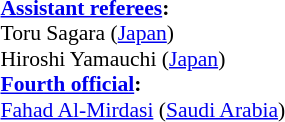<table width=50% style="font-size: 90%">
<tr>
<td><br><strong><a href='#'>Assistant referees</a>:</strong>
<br>Toru Sagara (<a href='#'>Japan</a>)
<br>Hiroshi Yamauchi (<a href='#'>Japan</a>)
<br><strong><a href='#'>Fourth official</a>:</strong>
<br><a href='#'>Fahad Al-Mirdasi</a> (<a href='#'>Saudi Arabia</a>)</td>
</tr>
</table>
